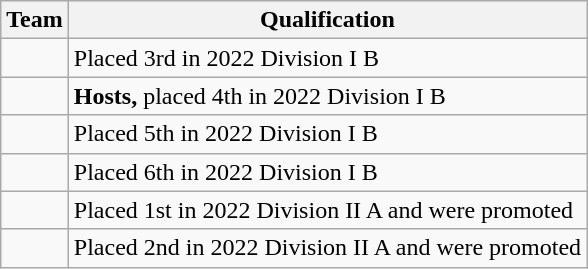<table class="wikitable">
<tr>
<th>Team</th>
<th>Qualification</th>
</tr>
<tr>
<td></td>
<td>Placed 3rd in 2022 Division I B</td>
</tr>
<tr>
<td></td>
<td><strong>Hosts,</strong> placed 4th in 2022 Division I B</td>
</tr>
<tr>
<td></td>
<td>Placed 5th in 2022 Division I B</td>
</tr>
<tr>
<td></td>
<td>Placed 6th in 2022 Division I B</td>
</tr>
<tr>
<td></td>
<td>Placed 1st in 2022 Division II A and were promoted</td>
</tr>
<tr>
<td></td>
<td>Placed 2nd in 2022 Division II A and were promoted</td>
</tr>
</table>
